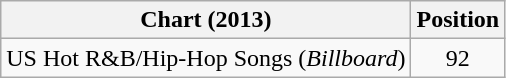<table class="wikitable sortable plainrowheaders">
<tr>
<th scope="col">Chart (2013)</th>
<th scope="col">Position</th>
</tr>
<tr>
<td>US Hot R&B/Hip-Hop Songs (<em>Billboard</em>)</td>
<td style="text-align:center;">92</td>
</tr>
</table>
